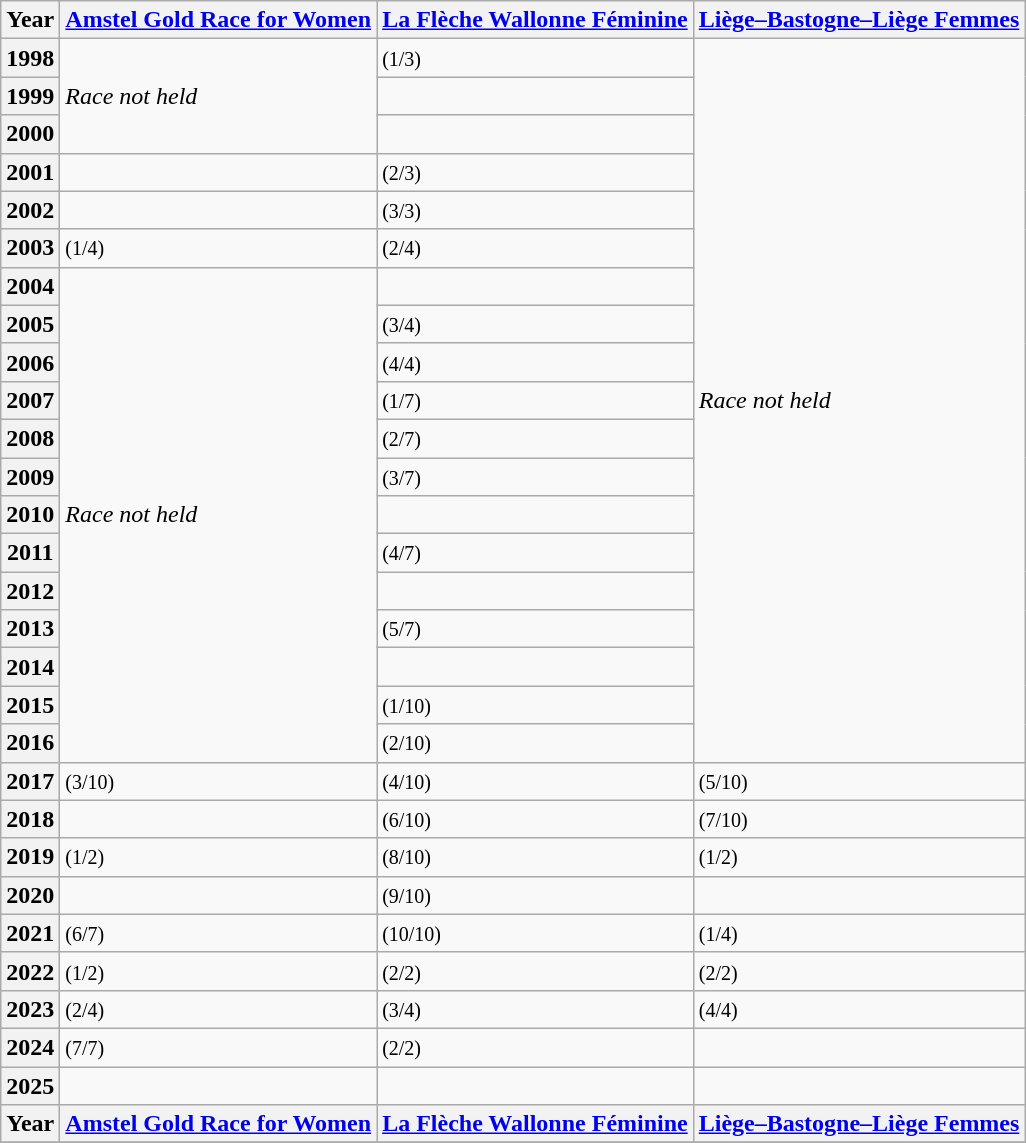<table class="wikitable">
<tr>
<th>Year</th>
<th><a href='#'>Amstel Gold Race for Women</a></th>
<th><a href='#'>La Flèche Wallonne Féminine</a></th>
<th><a href='#'>Liège–Bastogne–Liège Femmes</a></th>
</tr>
<tr>
<th>1998</th>
<td rowspan="3"><em>Race not held</em></td>
<td> <small>(1/3)</small></td>
<td rowspan="19"><em>Race not held</em></td>
</tr>
<tr>
<th>1999</th>
<td></td>
</tr>
<tr>
<th>2000</th>
<td></td>
</tr>
<tr>
<th>2001</th>
<td></td>
<td> <small>(2/3)</small></td>
</tr>
<tr>
<th>2002</th>
<td></td>
<td> <small>(3/3)</small></td>
</tr>
<tr>
<th>2003</th>
<td> <small>(1/4)</small></td>
<td> <small>(2/4)</small></td>
</tr>
<tr>
<th>2004</th>
<td rowspan="13"><em>Race not held</em></td>
<td></td>
</tr>
<tr>
<th>2005</th>
<td> <small>(3/4)</small></td>
</tr>
<tr>
<th>2006</th>
<td> <small>(4/4)</small></td>
</tr>
<tr>
<th>2007</th>
<td> <small>(1/7)</small></td>
</tr>
<tr>
<th>2008</th>
<td> <small>(2/7)</small></td>
</tr>
<tr>
<th>2009</th>
<td> <small>(3/7)</small></td>
</tr>
<tr>
<th>2010</th>
<td></td>
</tr>
<tr>
<th>2011</th>
<td> <small>(4/7)</small></td>
</tr>
<tr>
<th>2012</th>
<td></td>
</tr>
<tr>
<th>2013</th>
<td> <small>(5/7)</small></td>
</tr>
<tr>
<th>2014</th>
<td></td>
</tr>
<tr>
<th>2015</th>
<td> <small>(1/10)</small></td>
</tr>
<tr>
<th>2016</th>
<td> <small>(2/10)</small></td>
</tr>
<tr>
<th>2017</th>
<td> <small>(3/10)</small></td>
<td> <small>(4/10)</small></td>
<td> <small>(5/10)</small></td>
</tr>
<tr>
<th>2018</th>
<td></td>
<td> <small>(6/10)</small></td>
<td> <small>(7/10)</small></td>
</tr>
<tr>
<th>2019</th>
<td> <small>(1/2)</small></td>
<td> <small>(8/10)</small></td>
<td> <small>(1/2)</small></td>
</tr>
<tr>
<th>2020</th>
<td></td>
<td> <small>(9/10)</small></td>
<td></td>
</tr>
<tr>
<th>2021</th>
<td> <small>(6/7)</small></td>
<td> <small>(10/10)</small></td>
<td> <small>(1/4)</small></td>
</tr>
<tr>
<th>2022</th>
<td> <small>(1/2)</small></td>
<td> <small>(2/2)</small></td>
<td> <small>(2/2)</small></td>
</tr>
<tr>
<th>2023</th>
<td> <small>(2/4)</small></td>
<td> <small>(3/4)</small></td>
<td> <small>(4/4)</small></td>
</tr>
<tr>
<th>2024</th>
<td> <small>(7/7)</small></td>
<td> <small>(2/2)</small></td>
<td></td>
</tr>
<tr>
<th>2025</th>
<td></td>
<td></td>
<td></td>
</tr>
<tr>
<th>Year</th>
<th><a href='#'>Amstel Gold Race for Women</a></th>
<th><a href='#'>La Flèche Wallonne Féminine</a></th>
<th><a href='#'>Liège–Bastogne–Liège Femmes</a></th>
</tr>
<tr>
</tr>
</table>
